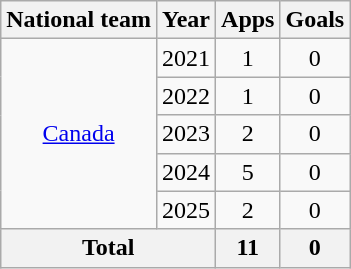<table class="wikitable" style="text-align:center">
<tr>
<th>National team</th>
<th>Year</th>
<th>Apps</th>
<th>Goals</th>
</tr>
<tr>
<td rowspan=5><a href='#'>Canada</a></td>
<td>2021</td>
<td>1</td>
<td>0</td>
</tr>
<tr>
<td>2022</td>
<td>1</td>
<td>0</td>
</tr>
<tr>
<td>2023</td>
<td>2</td>
<td>0</td>
</tr>
<tr>
<td>2024</td>
<td>5</td>
<td>0</td>
</tr>
<tr>
<td>2025</td>
<td>2</td>
<td>0</td>
</tr>
<tr>
<th colspan=2>Total</th>
<th>11</th>
<th>0</th>
</tr>
</table>
